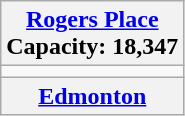<table class="wikitable" style="text-align:center;">
<tr>
<th><a href='#'>Rogers Place</a><br>Capacity: 18,347</th>
</tr>
<tr>
<td></td>
</tr>
<tr>
<th><a href='#'>Edmonton</a></th>
</tr>
</table>
